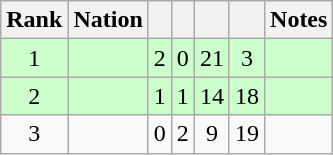<table class="wikitable sortable" style="text-align: center;">
<tr>
<th>Rank</th>
<th>Nation</th>
<th></th>
<th></th>
<th></th>
<th></th>
<th>Notes</th>
</tr>
<tr style="background:#cfc;">
<td>1</td>
<td align=left></td>
<td>2</td>
<td>0</td>
<td>21</td>
<td>3</td>
<td></td>
</tr>
<tr style="background:#cfc;">
<td>2</td>
<td align=left></td>
<td>1</td>
<td>1</td>
<td>14</td>
<td>18</td>
<td></td>
</tr>
<tr>
<td>3</td>
<td align=left></td>
<td>0</td>
<td>2</td>
<td>9</td>
<td>19</td>
<td></td>
</tr>
</table>
